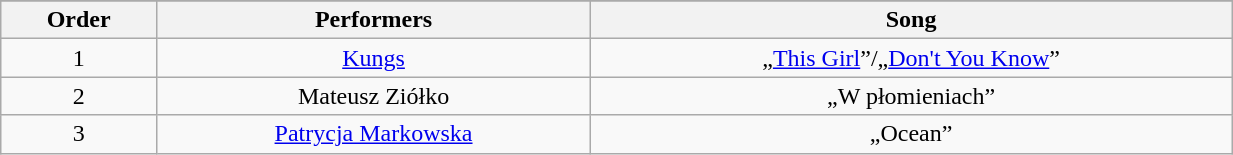<table class="wikitable" style="text-align:center; width:65%;">
<tr>
</tr>
<tr>
<th>Order</th>
<th>Performers</th>
<th>Song</th>
</tr>
<tr>
<td>1</td>
<td><a href='#'>Kungs</a></td>
<td>„<a href='#'>This Girl</a>”/„<a href='#'>Don't You Know</a>”</td>
</tr>
<tr>
<td>2</td>
<td>Mateusz Ziółko</td>
<td>„W płomieniach”</td>
</tr>
<tr>
<td>3</td>
<td><a href='#'>Patrycja Markowska</a></td>
<td>„Ocean”</td>
</tr>
</table>
